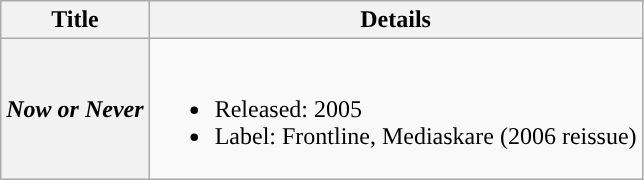<table class="wikitable plainrowheaders">
<tr>
<th>Title</th>
<th>Details</th>
</tr>
<tr>
<th scope="row"><em>Now or Never</em></th>
<td><br><ul><li>Released: 2005</li><li>Label: Frontline, Mediaskare (2006 reissue)</li></ul></td>
</tr>
</table>
